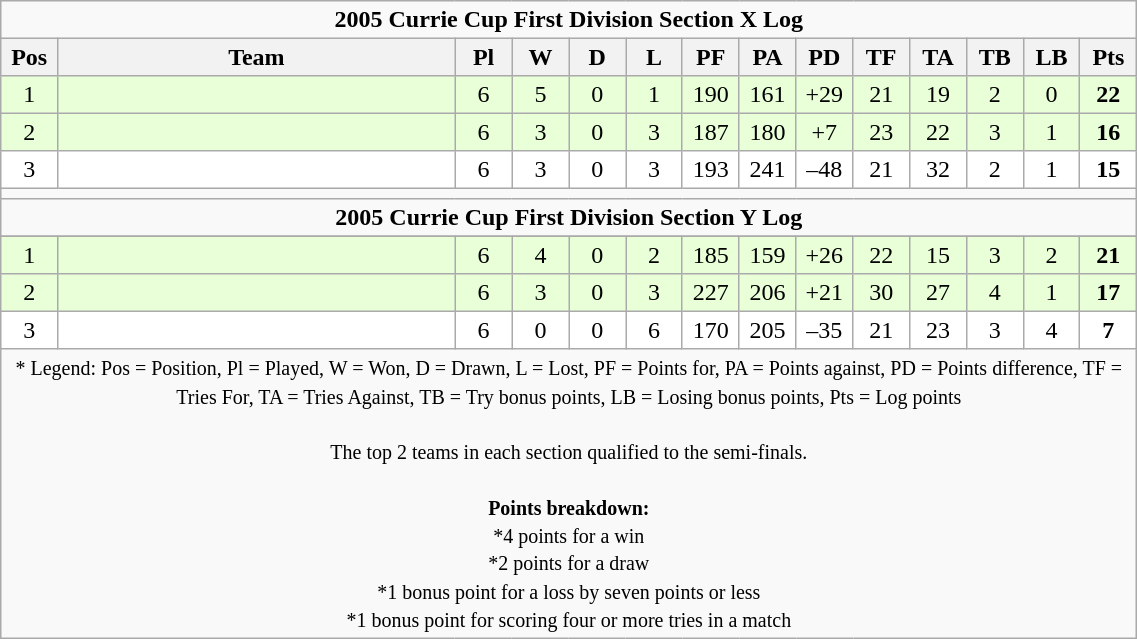<table class="wikitable" style="text-align:center; line-height:110%; font-size:100%; width:60%;">
<tr>
<td colspan="14" cellpadding="0" cellspacing="0"><strong>2005 Currie Cup First Division Section X Log</strong></td>
</tr>
<tr>
<th style="width:5%;">Pos</th>
<th style="width:35%;">Team</th>
<th style="width:5%;">Pl</th>
<th style="width:5%;">W</th>
<th style="width:5%;">D</th>
<th style="width:5%;">L</th>
<th style="width:5%;">PF</th>
<th style="width:5%;">PA</th>
<th style="width:5%;">PD</th>
<th style="width:5%;">TF</th>
<th style="width:5%;">TA</th>
<th style="width:5%;">TB</th>
<th style="width:5%;">LB</th>
<th style="width:5%;">Pts<br></th>
</tr>
<tr bgcolor=#E8FFD8 align=center>
<td>1</td>
<td align=left></td>
<td>6</td>
<td>5</td>
<td>0</td>
<td>1</td>
<td>190</td>
<td>161</td>
<td>+29</td>
<td>21</td>
<td>19</td>
<td>2</td>
<td>0</td>
<td><strong>22</strong></td>
</tr>
<tr bgcolor=#E8FFD8 align=center>
<td>2</td>
<td align=left></td>
<td>6</td>
<td>3</td>
<td>0</td>
<td>3</td>
<td>187</td>
<td>180</td>
<td>+7</td>
<td>23</td>
<td>22</td>
<td>3</td>
<td>1</td>
<td><strong>16</strong></td>
</tr>
<tr bgcolor=#FFFFFF align=center>
<td>3</td>
<td align=left></td>
<td>6</td>
<td>3</td>
<td>0</td>
<td>3</td>
<td>193</td>
<td>241</td>
<td>–48</td>
<td>21</td>
<td>32</td>
<td>2</td>
<td>1</td>
<td><strong>15</strong></td>
</tr>
<tr>
<td colspan="14" cellpadding="0" cellspacing="0"></td>
</tr>
<tr>
<td colspan="14" cellpadding="0" cellspacing="0"><strong>2005 Currie Cup First Division Section Y Log</strong></td>
</tr>
<tr>
</tr>
<tr bgcolor=#E8FFD8 align=center>
<td>1</td>
<td align=left></td>
<td>6</td>
<td>4</td>
<td>0</td>
<td>2</td>
<td>185</td>
<td>159</td>
<td>+26</td>
<td>22</td>
<td>15</td>
<td>3</td>
<td>2</td>
<td><strong>21</strong></td>
</tr>
<tr bgcolor=#E8FFD8 align=center>
<td>2</td>
<td align=left></td>
<td>6</td>
<td>3</td>
<td>0</td>
<td>3</td>
<td>227</td>
<td>206</td>
<td>+21</td>
<td>30</td>
<td>27</td>
<td>4</td>
<td>1</td>
<td><strong>17</strong></td>
</tr>
<tr bgcolor=#FFFFFF align=center>
<td>3</td>
<td align=left></td>
<td>6</td>
<td>0</td>
<td>0</td>
<td>6</td>
<td>170</td>
<td>205</td>
<td>–35</td>
<td>21</td>
<td>23</td>
<td>3</td>
<td>4</td>
<td><strong>7</strong></td>
</tr>
<tr>
<td colspan="14" style="border:0px"><small>* Legend: Pos = Position, Pl = Played, W = Won, D = Drawn, L = Lost, PF = Points for, PA = Points against, PD = Points difference, TF = Tries For, TA = Tries Against, TB = Try bonus points, LB = Losing bonus points, Pts = Log points<br><br>The top 2 teams in each section qualified to the semi-finals.<br><br><strong>Points breakdown:</strong><br>*4 points for a win<br>*2 points for a draw<br>*1 bonus point for a loss by seven points or less<br>*1 bonus point for scoring four or more tries in a match</small></td>
</tr>
</table>
